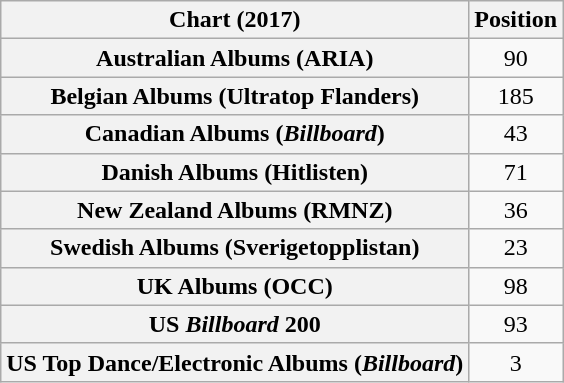<table class="wikitable sortable plainrowheaders" style="text-align:center">
<tr>
<th scope="col">Chart (2017)</th>
<th scope="col">Position</th>
</tr>
<tr>
<th scope="row">Australian Albums (ARIA)</th>
<td>90</td>
</tr>
<tr>
<th scope="row">Belgian Albums (Ultratop Flanders)</th>
<td>185</td>
</tr>
<tr>
<th scope="row">Canadian Albums (<em>Billboard</em>)</th>
<td>43</td>
</tr>
<tr>
<th scope="row">Danish Albums (Hitlisten)</th>
<td>71</td>
</tr>
<tr>
<th scope="row">New Zealand Albums (RMNZ)</th>
<td>36</td>
</tr>
<tr>
<th scope="row">Swedish Albums (Sverigetopplistan)</th>
<td>23</td>
</tr>
<tr>
<th scope="row">UK Albums (OCC)</th>
<td>98</td>
</tr>
<tr>
<th scope="row">US <em>Billboard</em> 200</th>
<td>93</td>
</tr>
<tr>
<th scope="row">US Top Dance/Electronic Albums (<em>Billboard</em>)</th>
<td>3</td>
</tr>
</table>
